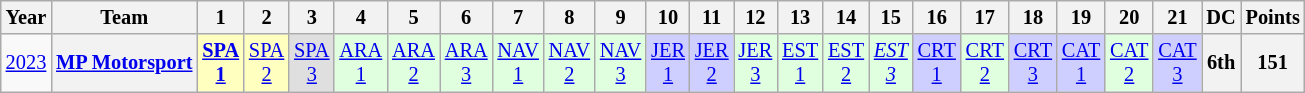<table class="wikitable" style="text-align:center; font-size:85%">
<tr>
<th>Year</th>
<th>Team</th>
<th>1</th>
<th>2</th>
<th>3</th>
<th>4</th>
<th>5</th>
<th>6</th>
<th>7</th>
<th>8</th>
<th>9</th>
<th>10</th>
<th>11</th>
<th>12</th>
<th>13</th>
<th>14</th>
<th>15</th>
<th>16</th>
<th>17</th>
<th>18</th>
<th>19</th>
<th>20</th>
<th>21</th>
<th>DC</th>
<th>Points</th>
</tr>
<tr>
<td><a href='#'>2023</a></td>
<th nowrap><a href='#'>MP Motorsport</a></th>
<td style="background:#FFFFBF;"><strong><a href='#'>SPA<br>1</a></strong><br></td>
<td style="background:#FFFFBF;"><a href='#'>SPA<br>2</a><br></td>
<td style="background:#DFDFDF;"><a href='#'>SPA<br>3</a><br></td>
<td style="background:#DFFFDF;"><a href='#'>ARA<br>1</a><br></td>
<td style="background:#DFFFDF;"><a href='#'>ARA<br>2</a><br></td>
<td style="background:#DFFFDF;"><a href='#'>ARA<br>3</a><br></td>
<td style="background:#DFFFDF;"><a href='#'>NAV<br>1</a><br></td>
<td style="background:#DFFFDF;"><a href='#'>NAV<br>2</a><br></td>
<td style="background:#DFFFDF;"><a href='#'>NAV<br>3</a><br></td>
<td style="background:#CFCFFF;"><a href='#'>JER<br>1</a><br></td>
<td style="background:#CFCFFF;"><a href='#'>JER<br>2</a><br></td>
<td style="background:#DFFFDF;"><a href='#'>JER<br>3</a><br></td>
<td style="background:#DFFFDF;"><a href='#'>EST<br>1</a><br></td>
<td style="background:#DFFFDF;"><a href='#'>EST<br>2</a><br></td>
<td style="background:#DFFFDF;"><em><a href='#'>EST<br>3</a></em><br></td>
<td style="background:#CFCFFF;"><a href='#'>CRT<br>1</a><br></td>
<td style="background:#DFFFDF;"><a href='#'>CRT<br>2</a><br></td>
<td style="background:#CFCFFF;"><a href='#'>CRT<br>3</a><br></td>
<td style="background:#CFCFFF;"><a href='#'>CAT<br>1</a><br></td>
<td style="background:#DFFFDF;"><a href='#'>CAT<br>2</a><br></td>
<td style="background:#CFCFFF;"><a href='#'>CAT<br>3</a><br></td>
<th>6th</th>
<th>151</th>
</tr>
</table>
